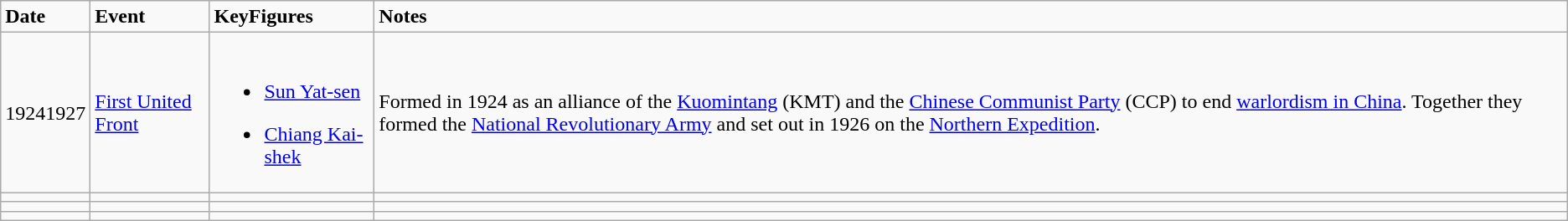<table class="wikitable">
<tr>
<td><strong>Date</strong></td>
<td><strong>Event</strong></td>
<td><strong>KeyFigures</strong></td>
<td><strong>Notes</strong></td>
</tr>
<tr>
<td>19241927</td>
<td><a href='#'>First United Front</a></td>
<td><br><ul><li><a href='#'>Sun Yat-sen</a></li></ul><ul><li><a href='#'>Chiang Kai-shek</a></li></ul></td>
<td>Formed in 1924 as an alliance of the <a href='#'>Kuomintang</a> (KMT) and the <a href='#'>Chinese Communist Party</a> (CCP) to end <a href='#'>warlordism in China</a>. Together they formed the <a href='#'>National Revolutionary Army</a> and set out in 1926 on the <a href='#'>Northern Expedition</a>.</td>
</tr>
<tr>
<td></td>
<td></td>
<td></td>
<td></td>
</tr>
<tr>
<td></td>
<td></td>
<td></td>
<td></td>
</tr>
<tr>
<td></td>
<td></td>
<td></td>
<td></td>
</tr>
</table>
